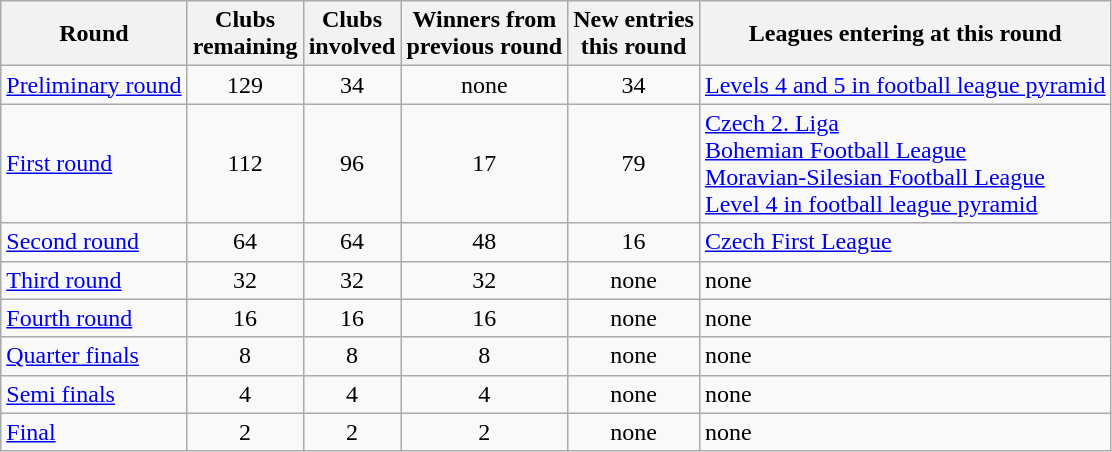<table class="wikitable">
<tr>
<th>Round</th>
<th>Clubs<br>remaining</th>
<th>Clubs<br>involved</th>
<th>Winners from<br>previous round</th>
<th>New entries<br>this round</th>
<th>Leagues entering at this round</th>
</tr>
<tr>
<td><a href='#'>Preliminary round</a></td>
<td align="center">129</td>
<td align="center">34</td>
<td align="center">none</td>
<td align="center">34</td>
<td><a href='#'>Levels 4 and 5 in football league pyramid</a></td>
</tr>
<tr>
<td><a href='#'>First round</a></td>
<td align="center">112</td>
<td align="center">96</td>
<td align="center">17</td>
<td align="center">79</td>
<td><a href='#'>Czech 2. Liga</a><br><a href='#'>Bohemian Football League</a><br><a href='#'>Moravian-Silesian Football League</a><br><a href='#'>Level 4 in football league pyramid</a></td>
</tr>
<tr>
<td><a href='#'>Second round</a></td>
<td align="center">64</td>
<td align="center">64</td>
<td align="center">48</td>
<td align="center">16</td>
<td><a href='#'>Czech First League</a></td>
</tr>
<tr>
<td><a href='#'>Third round</a></td>
<td align="center">32</td>
<td align="center">32</td>
<td align="center">32</td>
<td align="center">none</td>
<td>none</td>
</tr>
<tr>
<td><a href='#'>Fourth round</a></td>
<td align="center">16</td>
<td align="center">16</td>
<td align="center">16</td>
<td align="center">none</td>
<td>none</td>
</tr>
<tr>
<td><a href='#'>Quarter finals</a></td>
<td align="center">8</td>
<td align="center">8</td>
<td align="center">8</td>
<td align="center">none</td>
<td>none</td>
</tr>
<tr>
<td><a href='#'>Semi finals</a></td>
<td align="center">4</td>
<td align="center">4</td>
<td align="center">4</td>
<td align="center">none</td>
<td>none</td>
</tr>
<tr>
<td><a href='#'>Final</a></td>
<td align="center">2</td>
<td align="center">2</td>
<td align="center">2</td>
<td align="center">none</td>
<td>none</td>
</tr>
</table>
